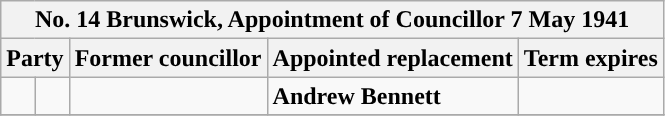<table class="wikitable">
<tr>
<th colspan="5"><strong>No. 14 Brunswick, Appointment of Councillor 7 May 1941</strong></th>
</tr>
<tr>
<th colspan="2">Party</th>
<th>Former councillor</th>
<th>Appointed replacement</th>
<th>Term expires</th>
</tr>
<tr>
<td style="background-color:"></td>
<td></td>
<td></td>
<td><strong>Andrew Bennett</strong></td>
<td></td>
</tr>
<tr>
</tr>
</table>
